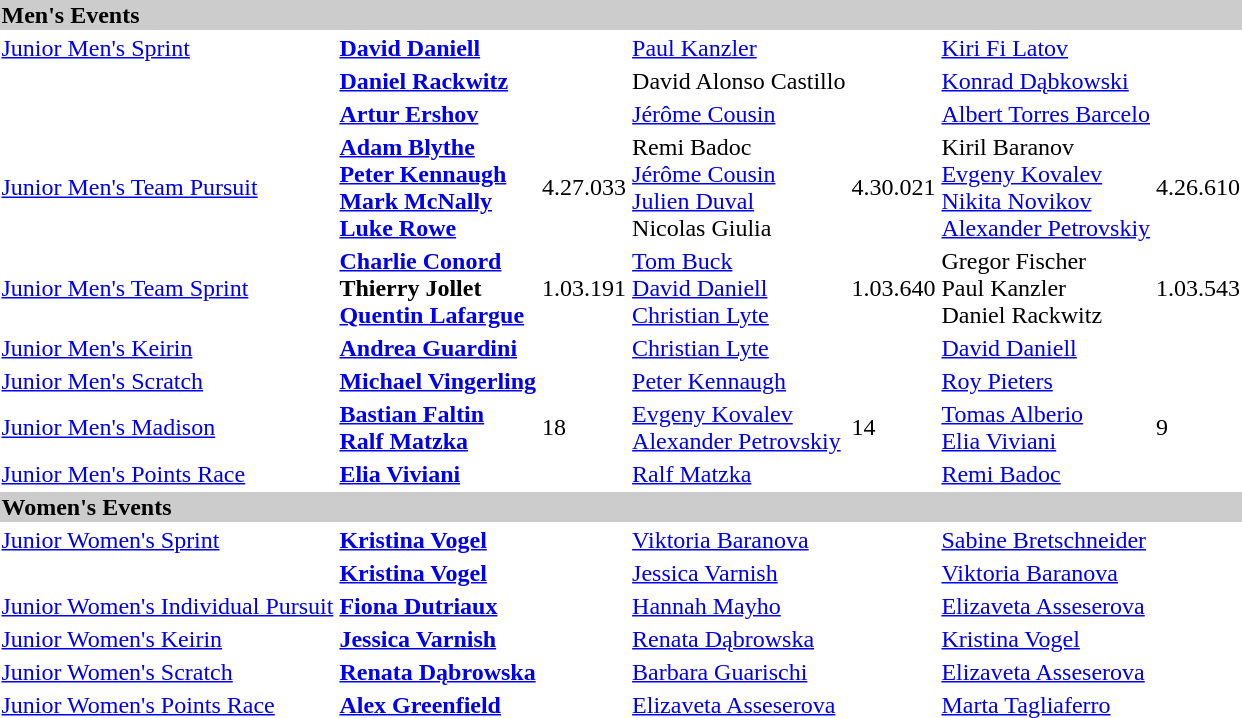<table>
<tr bgcolor="#cccccc">
<td colspan=7><strong>Men's Events</strong></td>
</tr>
<tr>
<td><a href='#'>Junior Men's Sprint</a></td>
<td><strong><a href='#'>David Daniell</a></strong><br><small></small></td>
<td></td>
<td><a href='#'>Paul Kanzler</a><br><small></small></td>
<td></td>
<td><a href='#'>Kiri Fi Latov</a><br><small></small></td>
<td></td>
</tr>
<tr>
<td></td>
<td><strong><a href='#'>Daniel Rackwitz</a></strong><br><small></small></td>
<td></td>
<td>David Alonso Castillo<br><small></small></td>
<td></td>
<td><a href='#'>Konrad Dąbkowski</a><br><small></small></td>
<td></td>
</tr>
<tr>
<td></td>
<td><strong><a href='#'>Artur Ershov</a></strong><br><small></small></td>
<td></td>
<td><a href='#'>Jérôme Cousin</a><br><small></small></td>
<td></td>
<td><a href='#'>Albert Torres Barcelo</a><br><small></small></td>
<td></td>
</tr>
<tr>
<td><a href='#'>Junior Men's Team Pursuit</a></td>
<td><strong><a href='#'>Adam Blythe</a><br><a href='#'>Peter Kennaugh</a><br><a href='#'>Mark McNally</a><br><a href='#'>Luke Rowe</a></strong><br><small></small></td>
<td>4.27.033</td>
<td>Remi Badoc<br><a href='#'>Jérôme Cousin</a><br><a href='#'>Julien Duval</a><br>Nicolas Giulia<br><small></small></td>
<td>4.30.021</td>
<td>Kiril Baranov<br><a href='#'>Evgeny Kovalev</a><br><a href='#'>Nikita Novikov</a><br><a href='#'>Alexander Petrovskiy</a><br><small></small></td>
<td>4.26.610</td>
</tr>
<tr>
<td><a href='#'>Junior Men's Team Sprint</a></td>
<td><strong><a href='#'>Charlie Conord</a><br>Thierry Jollet<br><a href='#'>Quentin Lafargue</a></strong><br><small></small></td>
<td>1.03.191</td>
<td><a href='#'>Tom Buck</a><br><a href='#'>David Daniell</a><br><a href='#'>Christian Lyte</a><br><small></small></td>
<td>1.03.640</td>
<td>Gregor Fischer<br> Paul Kanzler<br> Daniel Rackwitz<br><small></small></td>
<td>1.03.543</td>
</tr>
<tr>
<td><a href='#'>Junior Men's Keirin</a></td>
<td><strong><a href='#'>Andrea Guardini</a></strong><br><small></small></td>
<td></td>
<td><a href='#'>Christian Lyte</a><br><small></small></td>
<td></td>
<td><a href='#'>David Daniell</a><br><small></small></td>
<td></td>
</tr>
<tr>
<td><a href='#'>Junior Men's Scratch</a></td>
<td><strong><a href='#'>Michael Vingerling</a></strong><br><small></small></td>
<td></td>
<td><a href='#'>Peter Kennaugh</a><br><small></small></td>
<td></td>
<td><a href='#'>Roy Pieters</a><br><small></small></td>
<td></td>
</tr>
<tr>
<td><a href='#'>Junior Men's Madison</a></td>
<td><strong><a href='#'>Bastian Faltin</a><br><a href='#'>Ralf Matzka</a></strong><br><small></small></td>
<td>18</td>
<td><a href='#'>Evgeny Kovalev</a><br><a href='#'>Alexander Petrovskiy</a><br><small></small></td>
<td>14</td>
<td><a href='#'>Tomas Alberio</a><br><a href='#'>Elia Viviani</a><br><small></small></td>
<td>9</td>
</tr>
<tr>
<td><a href='#'>Junior Men's Points Race</a></td>
<td><strong><a href='#'>Elia Viviani</a></strong><br><small></small></td>
<td></td>
<td><a href='#'>Ralf Matzka</a><br><small></small></td>
<td></td>
<td><a href='#'>Remi Badoc</a><br><small></small></td>
<td></td>
</tr>
<tr bgcolor="#cccccc">
<td colspan=7><strong>Women's Events</strong></td>
</tr>
<tr>
<td><a href='#'>Junior Women's Sprint</a></td>
<td><strong><a href='#'>Kristina Vogel</a></strong><br><small></small></td>
<td></td>
<td><a href='#'>Viktoria Baranova</a><br><small></small></td>
<td></td>
<td><a href='#'>Sabine Bretschneider</a><br><small></small></td>
<td></td>
</tr>
<tr>
<td></td>
<td><strong><a href='#'>Kristina Vogel</a></strong><br><small></small></td>
<td></td>
<td><a href='#'>Jessica Varnish</a><br><small></small></td>
<td></td>
<td><a href='#'>Viktoria Baranova</a><br><small></small></td>
<td></td>
</tr>
<tr>
<td><a href='#'>Junior Women's Individual Pursuit</a></td>
<td><strong><a href='#'>Fiona Dutriaux</a></strong><br><small></small></td>
<td></td>
<td><a href='#'>Hannah Mayho</a><br><small></small></td>
<td></td>
<td><a href='#'>Elizaveta Asseserova</a><br><small></small></td>
<td></td>
</tr>
<tr>
<td><a href='#'>Junior Women's Keirin</a></td>
<td><strong><a href='#'>Jessica Varnish</a></strong><br><small></small></td>
<td></td>
<td><a href='#'>Renata Dąbrowska</a><br><small></small></td>
<td></td>
<td><a href='#'>Kristina Vogel</a><br><small></small></td>
<td></td>
</tr>
<tr>
<td><a href='#'>Junior Women's Scratch</a></td>
<td><strong><a href='#'>Renata Dąbrowska</a></strong><br><small></small></td>
<td></td>
<td><a href='#'>Barbara Guarischi</a><br><small></small></td>
<td></td>
<td><a href='#'>Elizaveta Asseserova</a><br><small></small></td>
<td></td>
</tr>
<tr>
<td><a href='#'>Junior Women's Points Race</a></td>
<td><strong><a href='#'>Alex Greenfield</a></strong><br><small></small></td>
<td></td>
<td><a href='#'>Elizaveta Asseserova</a><br><small></small></td>
<td></td>
<td><a href='#'>Marta Tagliaferro</a><br><small></small></td>
<td></td>
</tr>
</table>
